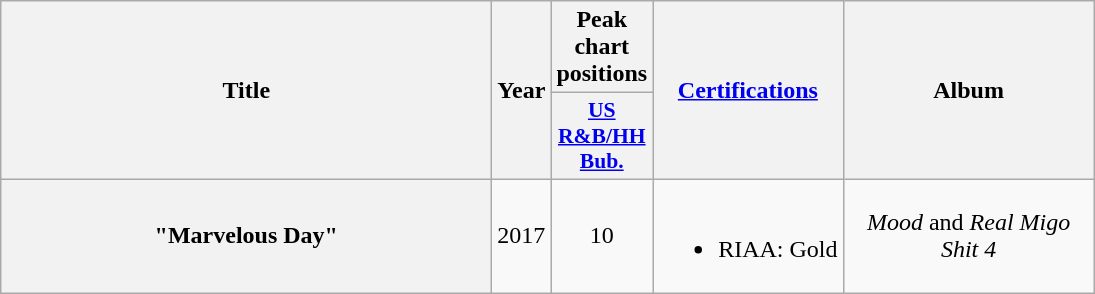<table class="wikitable plainrowheaders" style="text-align:center;">
<tr>
<th scope="col" rowspan="2" style="width:20em;">Title</th>
<th scope="col" rowspan="2" style="width:1em;">Year</th>
<th>Peak chart positions</th>
<th scope="col" rowspan="2"><a href='#'>Certifications</a></th>
<th scope="col" rowspan="2" style="width:10em;">Album</th>
</tr>
<tr>
<th scope="col" style="width:3em;font-size:90%;"><a href='#'>US<br>R&B/HH<br>Bub.</a><br></th>
</tr>
<tr>
<th scope="row">"Marvelous Day"<br></th>
<td>2017</td>
<td>10</td>
<td><br><ul><li>RIAA: Gold</li></ul></td>
<td><em>Mood</em> and <em>Real Migo Shit 4</em></td>
</tr>
</table>
